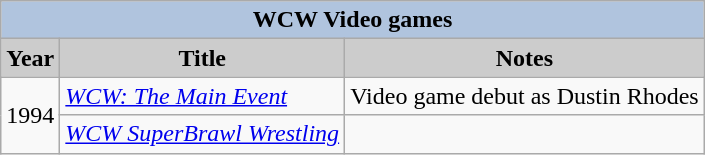<table class="wikitable sortable">
<tr style="text-align:center;">
<th colspan=4 style="background:#B0C4DE;">WCW Video games</th>
</tr>
<tr style="text-align:center;">
<th style="background:#ccc;">Year</th>
<th style="background:#ccc;">Title</th>
<th style="background:#ccc;">Notes</th>
</tr>
<tr>
<td rowspan="2">1994</td>
<td><em><a href='#'>WCW: The Main Event</a></em></td>
<td>Video game debut as Dustin Rhodes</td>
</tr>
<tr>
<td><em><a href='#'>WCW SuperBrawl Wrestling</a></em></td>
<td></td>
</tr>
</table>
